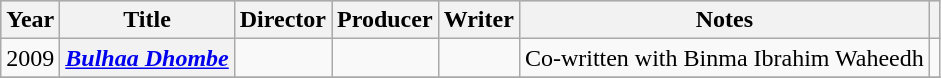<table class="wikitable sortable plainrowheaders">
<tr style="background:#ccc; text-align:center;">
<th scope="col">Year</th>
<th scope="col">Title</th>
<th scope="col">Director</th>
<th scope="col">Producer</th>
<th scope="col">Writer</th>
<th scope="col">Notes</th>
<th scope="col" class="unsortable"></th>
</tr>
<tr>
<td>2009</td>
<th scope="row"><em><a href='#'>Bulhaa Dhombe</a></em></th>
<td></td>
<td></td>
<td></td>
<td>Co-written with Binma Ibrahim Waheedh</td>
<td style="text-align: center;"></td>
</tr>
<tr>
</tr>
</table>
